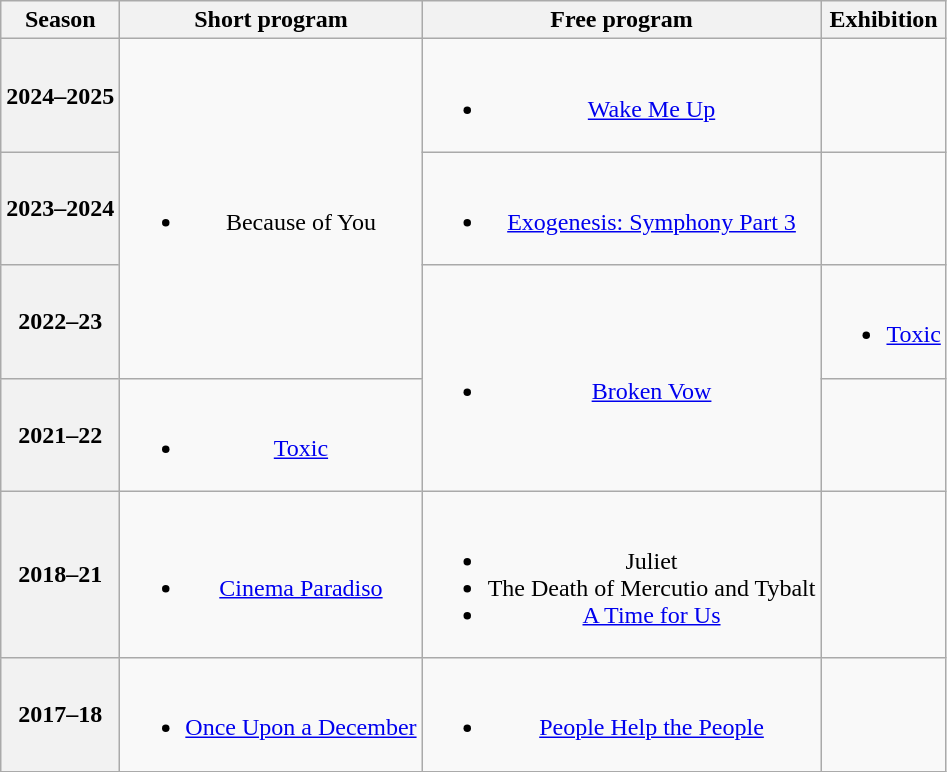<table class="wikitable" style="text-align:center">
<tr>
<th>Season</th>
<th>Short program</th>
<th>Free program</th>
<th>Exhibition</th>
</tr>
<tr>
<th>2024–2025 <br> </th>
<td rowspan=3><br><ul><li>Because of You <br> </li></ul></td>
<td><br><ul><li><a href='#'>Wake Me Up</a> <br> </li></ul></td>
<td></td>
</tr>
<tr>
<th>2023–2024 <br> </th>
<td><br><ul><li><a href='#'>Exogenesis: Symphony Part 3</a> <br></li></ul></td>
</tr>
<tr>
<th>2022–23 <br> </th>
<td rowspan=2><br><ul><li><a href='#'>Broken Vow</a> <br> </li></ul></td>
<td><br><ul><li><a href='#'>Toxic</a> <br> </li></ul></td>
</tr>
<tr>
<th>2021–22 <br> </th>
<td><br><ul><li><a href='#'>Toxic</a> <br> </li></ul></td>
</tr>
<tr>
<th>2018–21 <br> </th>
<td><br><ul><li><a href='#'>Cinema Paradiso</a> <br> </li></ul></td>
<td><br><ul><li>Juliet</li><li>The Death of Mercutio and Tybalt</li><li><a href='#'>A Time for Us</a> <br> </li></ul></td>
<td></td>
</tr>
<tr>
<th>2017–18<br> </th>
<td><br><ul><li><a href='#'>Once Upon a December</a> <br> </li></ul></td>
<td><br><ul><li><a href='#'>People Help the People</a> <br> </li></ul></td>
<td></td>
</tr>
</table>
